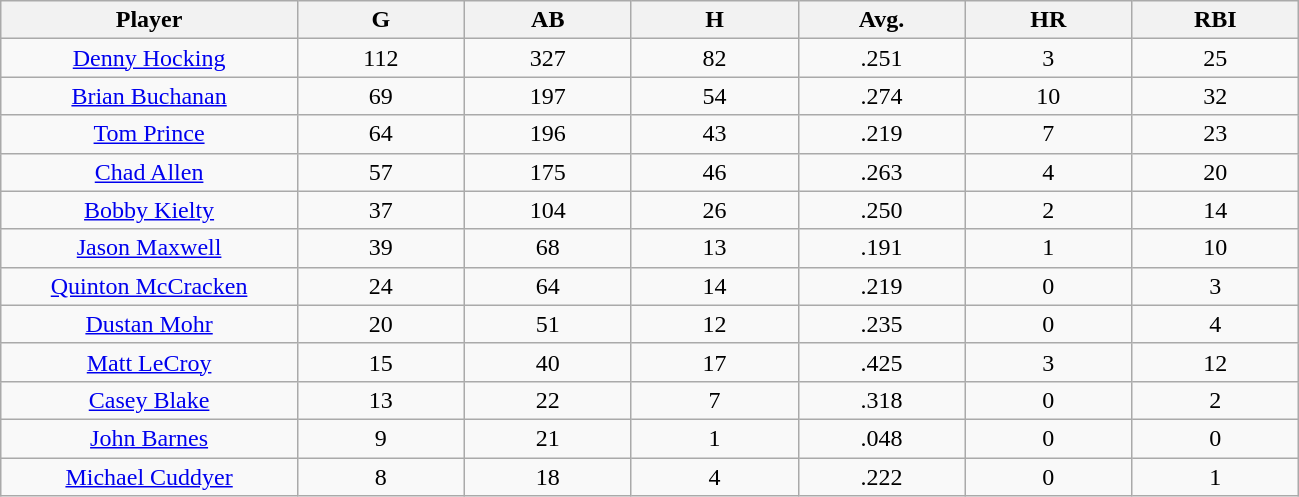<table class="wikitable sortable">
<tr>
<th bgcolor="#DDDDFF" width="16%">Player</th>
<th bgcolor="#DDDDFF" width="9%">G</th>
<th bgcolor="#DDDDFF" width="9%">AB</th>
<th bgcolor="#DDDDFF" width="9%">H</th>
<th bgcolor="#DDDDFF" width="9%">Avg.</th>
<th bgcolor="#DDDDFF" width="9%">HR</th>
<th bgcolor="#DDDDFF" width="9%">RBI</th>
</tr>
<tr align=center>
<td><a href='#'>Denny Hocking</a></td>
<td>112</td>
<td>327</td>
<td>82</td>
<td>.251</td>
<td>3</td>
<td>25</td>
</tr>
<tr align=center>
<td><a href='#'>Brian Buchanan</a></td>
<td>69</td>
<td>197</td>
<td>54</td>
<td>.274</td>
<td>10</td>
<td>32</td>
</tr>
<tr align=center>
<td><a href='#'>Tom Prince</a></td>
<td>64</td>
<td>196</td>
<td>43</td>
<td>.219</td>
<td>7</td>
<td>23</td>
</tr>
<tr align=center>
<td><a href='#'>Chad Allen</a></td>
<td>57</td>
<td>175</td>
<td>46</td>
<td>.263</td>
<td>4</td>
<td>20</td>
</tr>
<tr align=center>
<td><a href='#'>Bobby Kielty</a></td>
<td>37</td>
<td>104</td>
<td>26</td>
<td>.250</td>
<td>2</td>
<td>14</td>
</tr>
<tr align=center>
<td><a href='#'>Jason Maxwell</a></td>
<td>39</td>
<td>68</td>
<td>13</td>
<td>.191</td>
<td>1</td>
<td>10</td>
</tr>
<tr align=center>
<td><a href='#'>Quinton McCracken</a></td>
<td>24</td>
<td>64</td>
<td>14</td>
<td>.219</td>
<td>0</td>
<td>3</td>
</tr>
<tr align=center>
<td><a href='#'>Dustan Mohr</a></td>
<td>20</td>
<td>51</td>
<td>12</td>
<td>.235</td>
<td>0</td>
<td>4</td>
</tr>
<tr align=center>
<td><a href='#'>Matt LeCroy</a></td>
<td>15</td>
<td>40</td>
<td>17</td>
<td>.425</td>
<td>3</td>
<td>12</td>
</tr>
<tr align=center>
<td><a href='#'>Casey Blake</a></td>
<td>13</td>
<td>22</td>
<td>7</td>
<td>.318</td>
<td>0</td>
<td>2</td>
</tr>
<tr align=center>
<td><a href='#'>John Barnes</a></td>
<td>9</td>
<td>21</td>
<td>1</td>
<td>.048</td>
<td>0</td>
<td>0</td>
</tr>
<tr align=center>
<td><a href='#'>Michael Cuddyer</a></td>
<td>8</td>
<td>18</td>
<td>4</td>
<td>.222</td>
<td>0</td>
<td>1</td>
</tr>
</table>
